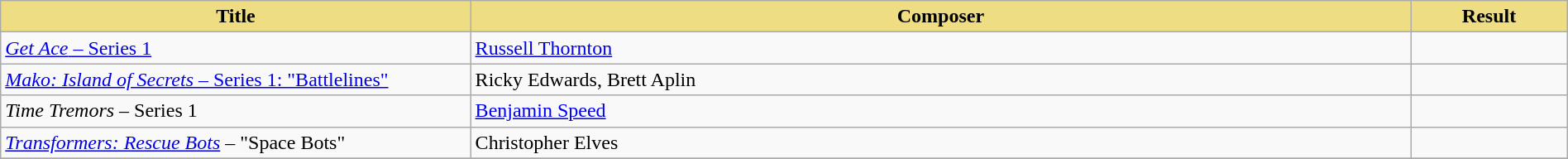<table class="wikitable" width=100%>
<tr>
<th style="width:30%;background:#EEDD82;">Title</th>
<th style="width:60%;background:#EEDD82;">Composer</th>
<th style="width:10%;background:#EEDD82;">Result<br></th>
</tr>
<tr>
<td><a href='#'><em>Get Ace</em> – Series 1</a></td>
<td><a href='#'>Russell Thornton</a></td>
<td></td>
</tr>
<tr>
<td><a href='#'><em>Mako: Island of Secrets</em> – Series 1: "Battlelines"</a></td>
<td>Ricky Edwards, Brett Aplin</td>
<td></td>
</tr>
<tr>
<td><em>Time Tremors</em> – Series 1</td>
<td><a href='#'>Benjamin Speed</a></td>
<td></td>
</tr>
<tr>
<td><em><a href='#'>Transformers: Rescue Bots</a></em> – "Space Bots"</td>
<td>Christopher Elves</td>
<td></td>
</tr>
<tr>
</tr>
</table>
